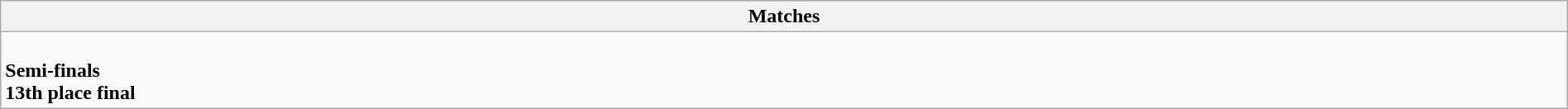<table class="wikitable collapsible collapsed" style="width:100%;">
<tr>
<th>Matches</th>
</tr>
<tr>
<td><br><strong>Semi-finals</strong>

<br><strong>13th place final</strong>
</td>
</tr>
</table>
